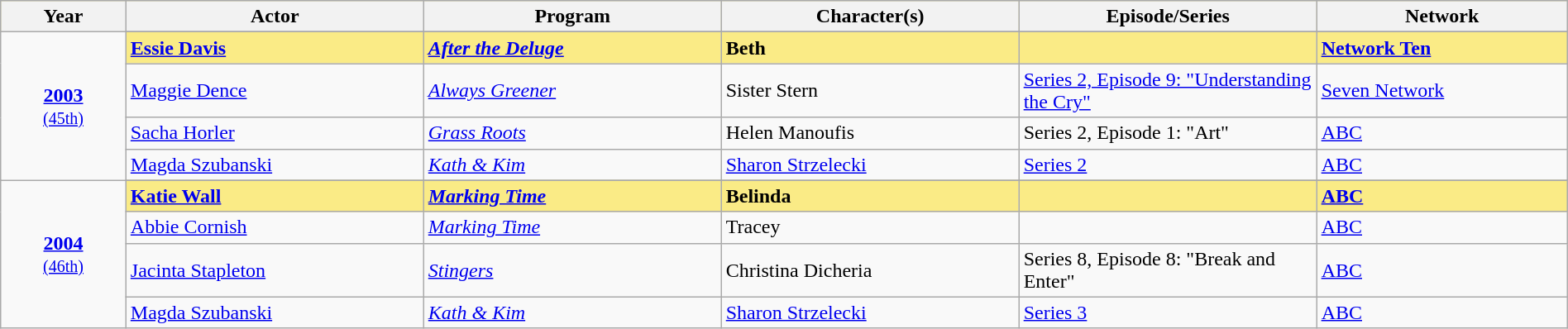<table class="wikitable" style="width:100%">
<tr bgcolor="#FAEB86">
<th width="8%">Year</th>
<th width="19%">Actor</th>
<th width="19%">Program</th>
<th width="19%">Character(s)</th>
<th width="19%">Episode/Series</th>
<th width="19%">Network</th>
</tr>
<tr>
<td rowspan=5 style="text-align:center"><strong><a href='#'>2003</a></strong><br><small><a href='#'>(45th)</a></small></td>
</tr>
<tr style="background:#FAEB86;">
<td><strong><a href='#'>Essie Davis</a></strong></td>
<td><strong><em><a href='#'>After the Deluge</a></em></strong></td>
<td><strong>Beth</strong></td>
<td></td>
<td><strong><a href='#'>Network Ten</a></strong></td>
</tr>
<tr>
<td><a href='#'>Maggie Dence</a></td>
<td><em><a href='#'>Always Greener</a></em></td>
<td>Sister Stern</td>
<td><a href='#'>Series 2, Episode 9: "Understanding the Cry"</a></td>
<td><a href='#'>Seven Network</a></td>
</tr>
<tr>
<td><a href='#'>Sacha Horler</a></td>
<td><em><a href='#'>Grass Roots</a></em></td>
<td>Helen Manoufis</td>
<td>Series 2, Episode 1: "Art"</td>
<td><a href='#'>ABC</a></td>
</tr>
<tr>
<td><a href='#'>Magda Szubanski</a></td>
<td><em><a href='#'>Kath & Kim</a></em></td>
<td><a href='#'>Sharon Strzelecki</a></td>
<td><a href='#'>Series 2</a></td>
<td><a href='#'>ABC</a></td>
</tr>
<tr>
<td rowspan=5 style="text-align:center"><strong><a href='#'>2004</a></strong><br><small><a href='#'>(46th)</a></small></td>
</tr>
<tr style="background:#FAEB86;">
<td><strong><a href='#'>Katie Wall</a></strong></td>
<td><strong><em><a href='#'>Marking Time</a></em></strong></td>
<td><strong>Belinda</strong></td>
<td></td>
<td><strong><a href='#'>ABC</a></strong></td>
</tr>
<tr>
<td><a href='#'>Abbie Cornish</a></td>
<td><em><a href='#'>Marking Time</a></em></td>
<td>Tracey</td>
<td></td>
<td><a href='#'>ABC</a></td>
</tr>
<tr>
<td><a href='#'>Jacinta Stapleton</a></td>
<td><em><a href='#'>Stingers</a></em></td>
<td>Christina Dicheria</td>
<td>Series 8, Episode 8: "Break and Enter"</td>
<td><a href='#'>ABC</a></td>
</tr>
<tr>
<td><a href='#'>Magda Szubanski</a></td>
<td><em><a href='#'>Kath & Kim</a></em></td>
<td><a href='#'>Sharon Strzelecki</a></td>
<td><a href='#'>Series 3</a></td>
<td><a href='#'>ABC</a></td>
</tr>
</table>
